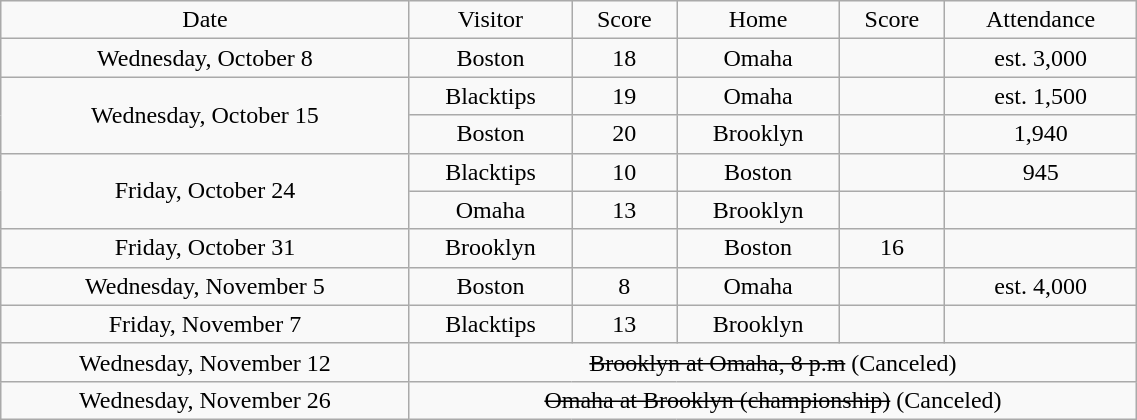<table class="wikitable sortable" style="width: 60%; text-align:center">
<tr>
<td>Date</td>
<td>Visitor</td>
<td>Score</td>
<td>Home</td>
<td>Score</td>
<td>Attendance</td>
</tr>
<tr>
<td>Wednesday, October 8</td>
<td>Boston</td>
<td>18</td>
<td>Omaha</td>
<td></td>
<td>est. 3,000</td>
</tr>
<tr>
<td rowspan=2>Wednesday, October 15</td>
<td>Blacktips</td>
<td>19</td>
<td>Omaha</td>
<td></td>
<td>est. 1,500</td>
</tr>
<tr>
<td>Boston</td>
<td>20</td>
<td>Brooklyn</td>
<td></td>
<td>1,940</td>
</tr>
<tr>
<td rowspan=2>Friday, October 24</td>
<td>Blacktips</td>
<td>10</td>
<td>Boston</td>
<td></td>
<td>945</td>
</tr>
<tr>
<td>Omaha</td>
<td>13</td>
<td>Brooklyn</td>
<td> </td>
<td></td>
</tr>
<tr>
<td>Friday, October 31</td>
<td>Brooklyn</td>
<td></td>
<td>Boston</td>
<td>16</td>
<td></td>
</tr>
<tr>
<td>Wednesday, November 5</td>
<td>Boston</td>
<td>8</td>
<td>Omaha</td>
<td></td>
<td>est. 4,000</td>
</tr>
<tr>
<td>Friday, November 7</td>
<td>Blacktips</td>
<td>13</td>
<td>Brooklyn</td>
<td></td>
<td></td>
</tr>
<tr>
<td>Wednesday, November 12</td>
<td colspan=5><s>Brooklyn at Omaha, 8 p.m</s> (Canceled)</td>
</tr>
<tr>
<td>Wednesday, November 26</td>
<td colspan=5><s>Omaha at Brooklyn (championship)</s> (Canceled)</td>
</tr>
</table>
